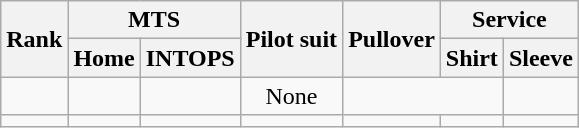<table class="wikitable" style="text-align:center;">
<tr>
<th rowspan=2>Rank<br></th>
<th colspan=2>MTS</th>
<th rowspan=2>Pilot suit</th>
<th rowspan=2>Pullover</th>
<th colspan=2>Service</th>
</tr>
<tr>
<th>Home</th>
<th>INTOPS</th>
<th>Shirt</th>
<th>Sleeve</th>
</tr>
<tr>
<td></td>
<td></td>
<td></td>
<td>None</td>
<td colspan=2></td>
<td></td>
</tr>
<tr>
<td></td>
<td></td>
<td></td>
<td></td>
<td></td>
<td></td>
<td></td>
</tr>
</table>
